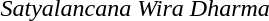<table>
<tr>
<td></td>
<td><em>Satyalancana Wira Dharma</em></td>
</tr>
</table>
